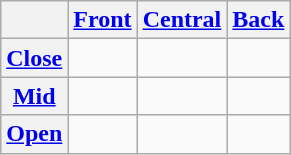<table class=wikitable style="text-align: center">
<tr>
<th></th>
<th><a href='#'>Front</a></th>
<th><a href='#'>Central</a></th>
<th><a href='#'>Back</a></th>
</tr>
<tr>
<th><a href='#'>Close</a></th>
<td></td>
<td></td>
<td></td>
</tr>
<tr>
<th><a href='#'>Mid</a></th>
<td></td>
<td></td>
<td></td>
</tr>
<tr>
<th><a href='#'>Open</a></th>
<td></td>
<td></td>
<td></td>
</tr>
</table>
